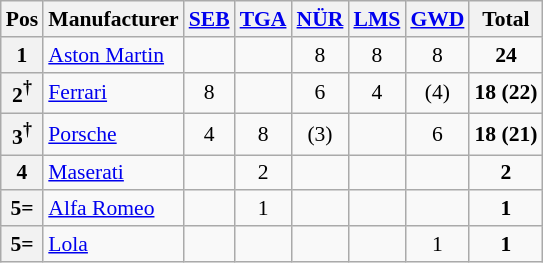<table class="wikitable" style="font-size: 90%;">
<tr>
<th>Pos</th>
<th>Manufacturer</th>
<th> <a href='#'>SEB</a></th>
<th> <a href='#'>TGA</a></th>
<th> <a href='#'>NÜR</a></th>
<th> <a href='#'>LMS</a></th>
<th> <a href='#'>GWD</a></th>
<th>Total</th>
</tr>
<tr>
<th>1</th>
<td> <a href='#'>Aston Martin</a></td>
<td></td>
<td></td>
<td align=center>8</td>
<td align=center>8</td>
<td align=center>8</td>
<td align=center><strong>24</strong></td>
</tr>
<tr>
<th>2<sup>†</sup></th>
<td> <a href='#'>Ferrari</a></td>
<td align=center>8</td>
<td></td>
<td align=center>6</td>
<td align=center>4</td>
<td align=center>(4)</td>
<td align=center><strong>18 (22)</strong></td>
</tr>
<tr>
<th>3<sup>†</sup></th>
<td> <a href='#'>Porsche</a></td>
<td align=center>4</td>
<td align=center>8</td>
<td align=center>(3)</td>
<td></td>
<td align=center>6</td>
<td align=center><strong>18 (21)</strong></td>
</tr>
<tr>
<th>4</th>
<td> <a href='#'>Maserati</a></td>
<td></td>
<td align=center>2</td>
<td></td>
<td></td>
<td></td>
<td align=center><strong>2</strong></td>
</tr>
<tr>
<th>5=</th>
<td> <a href='#'>Alfa Romeo</a></td>
<td></td>
<td align=center>1</td>
<td></td>
<td></td>
<td></td>
<td align=center><strong>1</strong></td>
</tr>
<tr>
<th>5=</th>
<td> <a href='#'>Lola</a></td>
<td></td>
<td></td>
<td></td>
<td></td>
<td align=center>1</td>
<td align=center><strong>1</strong></td>
</tr>
</table>
